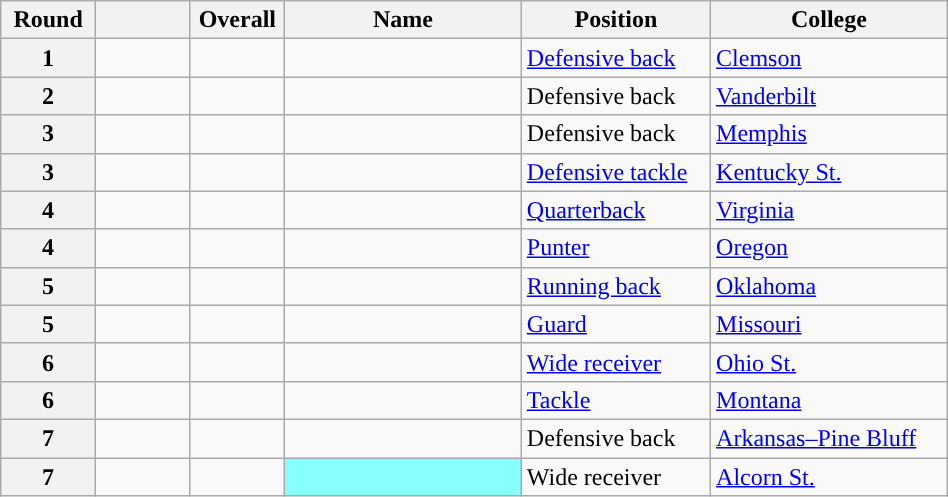<table class="wikitable sortable" style="width: 50%;">
<tr>
<th scope="col" style="width: 10%;">Round</th>
<th scope="col" style="width: 10%;"></th>
<th scope="col" style="width: 10%;">Overall</th>
<th scope="col" style="width: 25%;">Name</th>
<th scope="col" style="width: 20%;">Position</th>
<th scope="col" style="width: 25%;">College</th>
</tr>
<tr>
<th scope="row">1</th>
<td></td>
<td></td>
<td></td>
<td><a href='#'>Defensive back</a></td>
<td><a href='#'>Clemson</a></td>
</tr>
<tr>
<th scope="row">2</th>
<td></td>
<td></td>
<td></td>
<td>Defensive back</td>
<td><a href='#'>Vanderbilt</a></td>
</tr>
<tr>
<th scope="row">3</th>
<td></td>
<td></td>
<td></td>
<td>Defensive back</td>
<td><a href='#'>Memphis</a></td>
</tr>
<tr>
<th scope="row">3</th>
<td></td>
<td></td>
<td></td>
<td><a href='#'>Defensive tackle</a></td>
<td><a href='#'>Kentucky St.</a></td>
</tr>
<tr>
<th scope="row">4</th>
<td></td>
<td></td>
<td></td>
<td><a href='#'>Quarterback</a></td>
<td><a href='#'>Virginia</a></td>
</tr>
<tr>
<th scope="row">4</th>
<td></td>
<td></td>
<td></td>
<td><a href='#'>Punter</a></td>
<td><a href='#'>Oregon</a></td>
</tr>
<tr>
<th scope="row">5</th>
<td></td>
<td></td>
<td></td>
<td><a href='#'>Running back</a></td>
<td><a href='#'>Oklahoma</a></td>
</tr>
<tr>
<th scope="row">5</th>
<td></td>
<td></td>
<td></td>
<td><a href='#'>Guard</a></td>
<td><a href='#'>Missouri</a></td>
</tr>
<tr>
<th scope="row">6</th>
<td></td>
<td></td>
<td></td>
<td><a href='#'>Wide receiver</a></td>
<td><a href='#'>Ohio St.</a></td>
</tr>
<tr>
<th scope="row">6</th>
<td></td>
<td></td>
<td></td>
<td><a href='#'>Tackle</a></td>
<td><a href='#'>Montana</a></td>
</tr>
<tr>
<th scope="row">7</th>
<td></td>
<td></td>
<td></td>
<td>Defensive back</td>
<td><a href='#'>Arkansas–Pine Bluff</a></td>
</tr>
<tr>
<th scope="row">7</th>
<td></td>
<td></td>
<td style="background:#88FFFF;"> <sup></sup></td>
<td>Wide receiver</td>
<td><a href='#'>Alcorn St.</a></td>
</tr>
</table>
